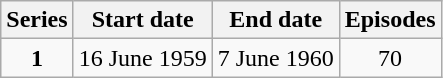<table class="wikitable" style="text-align:center;">
<tr>
<th>Series</th>
<th>Start date</th>
<th>End date</th>
<th>Episodes</th>
</tr>
<tr>
<td><strong>1</strong></td>
<td>16 June 1959</td>
<td>7 June 1960</td>
<td>70</td>
</tr>
</table>
